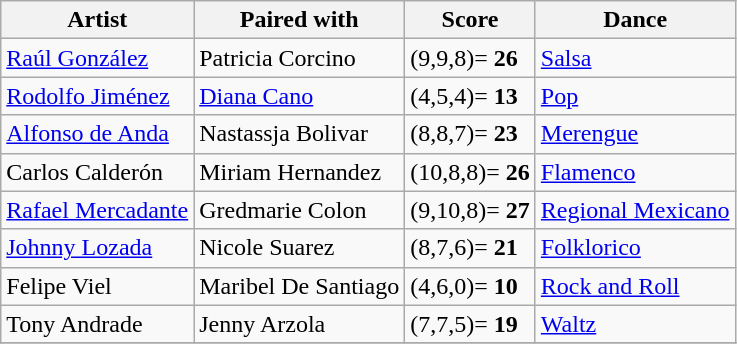<table class="wikitable">
<tr>
<th>Artist</th>
<th>Paired with</th>
<th>Score</th>
<th>Dance</th>
</tr>
<tr>
<td><a href='#'>Raúl González</a></td>
<td>Patricia Corcino</td>
<td>(9,9,8)= <strong>26</strong></td>
<td><a href='#'>Salsa</a></td>
</tr>
<tr>
<td><a href='#'>Rodolfo Jiménez</a></td>
<td><a href='#'>Diana Cano</a></td>
<td>(4,5,4)= <strong>13</strong></td>
<td><a href='#'>Pop</a></td>
</tr>
<tr>
<td><a href='#'>Alfonso de Anda</a></td>
<td>Nastassja Bolivar</td>
<td>(8,8,7)= <strong>23</strong></td>
<td><a href='#'>Merengue</a></td>
</tr>
<tr>
<td>Carlos Calderón</td>
<td>Miriam Hernandez</td>
<td>(10,8,8)= <strong>26</strong></td>
<td><a href='#'>Flamenco</a></td>
</tr>
<tr>
<td><a href='#'>Rafael Mercadante</a></td>
<td>Gredmarie Colon</td>
<td>(9,10,8)= <strong>27</strong></td>
<td><a href='#'>Regional Mexicano</a></td>
</tr>
<tr>
<td><a href='#'>Johnny Lozada</a></td>
<td>Nicole Suarez</td>
<td>(8,7,6)= <strong>21</strong></td>
<td><a href='#'>Folklorico</a></td>
</tr>
<tr>
<td>Felipe Viel</td>
<td>Maribel De Santiago</td>
<td>(4,6,0)= <strong>10</strong></td>
<td><a href='#'>Rock and Roll</a></td>
</tr>
<tr>
<td>Tony Andrade</td>
<td>Jenny Arzola</td>
<td>(7,7,5)= <strong>19</strong></td>
<td><a href='#'>Waltz</a></td>
</tr>
<tr>
</tr>
</table>
